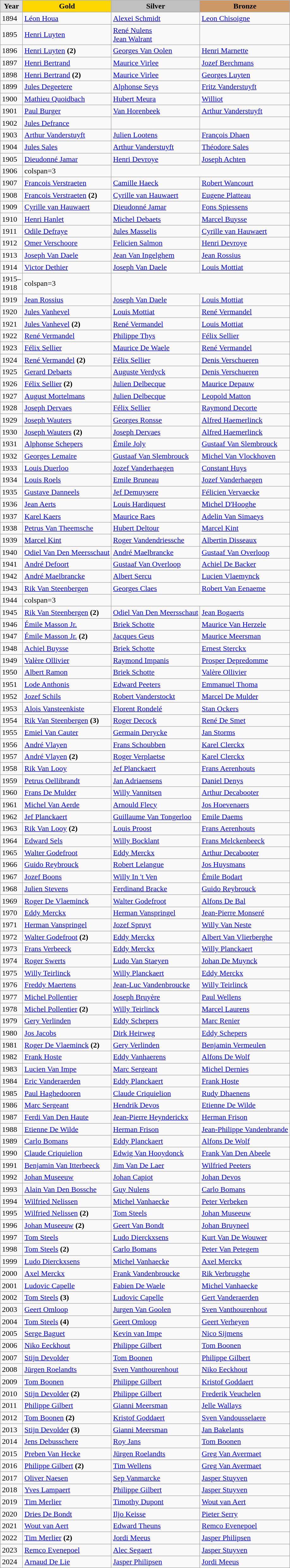<table class="wikitable" style="text-align:left;">
<tr>
<td style="background:#DDDDDD; font-weight:bold; text-align:center;">Year</td>
<td style="background:gold; font-weight:bold; text-align:center;">Gold</td>
<td style="background:silver; font-weight:bold; text-align:center;">Silver</td>
<td style="background:#cc9966; font-weight:bold; text-align:center;">Bronze</td>
</tr>
<tr>
<td>1894</td>
<td><a href='#'>Léon Houa</a></td>
<td><a href='#'>Alexei Schmidt</a></td>
<td><a href='#'>Leon Chisoigne</a></td>
</tr>
<tr>
<td>1895</td>
<td><a href='#'>Henri Luyten</a></td>
<td><a href='#'>René Nulens</a> <br> <a href='#'>Jean Walrant</a></td>
<td></td>
</tr>
<tr>
<td>1896</td>
<td><a href='#'>Henri Luyten</a> <strong>(2)</strong></td>
<td><a href='#'>Georges Van Oolen</a></td>
<td><a href='#'>Henri Marnette</a></td>
</tr>
<tr>
<td>1897</td>
<td><a href='#'>Henri Bertrand</a></td>
<td><a href='#'>Maurice Virlee</a></td>
<td><a href='#'>Jozef Berchmans</a></td>
</tr>
<tr>
<td>1898</td>
<td><a href='#'>Henri Bertrand</a> <strong>(2)</strong></td>
<td><a href='#'>Maurice Virlee</a></td>
<td><a href='#'>Georges Luyten</a></td>
</tr>
<tr>
<td>1899</td>
<td><a href='#'>Jules Degeetere</a></td>
<td><a href='#'>Alphonse Seys</a></td>
<td><a href='#'>Fritz Vanderstuyft</a></td>
</tr>
<tr>
<td>1900</td>
<td><a href='#'>Mathieu Quoidbach</a></td>
<td><a href='#'>Hubert Meura</a></td>
<td><a href='#'>Williot</a></td>
</tr>
<tr>
<td>1901</td>
<td><a href='#'>Paul Burger</a></td>
<td><a href='#'>Van Horenbeek</a></td>
<td><a href='#'>Arthur Vanderstuyft</a></td>
</tr>
<tr>
<td>1902</td>
<td><a href='#'>Jules Defrance</a></td>
<td></td>
<td></td>
</tr>
<tr>
<td>1903</td>
<td><a href='#'>Arthur Vanderstuyft</a></td>
<td><a href='#'>Julien Lootens</a></td>
<td><a href='#'>François Dhaen</a></td>
</tr>
<tr>
<td>1904</td>
<td><a href='#'>Jules Sales</a></td>
<td><a href='#'>Arthur Vanderstuyft</a></td>
<td><a href='#'>Théodore Sales</a></td>
</tr>
<tr>
<td>1905</td>
<td><a href='#'>Dieudonné Jamar</a></td>
<td><a href='#'>Henri Devroye</a></td>
<td><a href='#'>Joseph Achten</a></td>
</tr>
<tr>
<td>1906</td>
<td>colspan=3 </td>
</tr>
<tr>
<td>1907</td>
<td><a href='#'>Francois Verstraeten</a></td>
<td><a href='#'>Camille Haeck</a></td>
<td><a href='#'>Robert Wancourt</a></td>
</tr>
<tr>
<td>1908</td>
<td><a href='#'>Francois Verstraeten</a> <strong>(2)</strong></td>
<td><a href='#'>Cyrille van Hauwaert</a></td>
<td><a href='#'>Eugene Platteau</a></td>
</tr>
<tr>
<td>1909</td>
<td><a href='#'>Cyrille van Hauwaert</a></td>
<td><a href='#'>Dieudonné Jamar</a></td>
<td><a href='#'>Fons Spiessens</a></td>
</tr>
<tr>
<td>1910</td>
<td><a href='#'>Henri Hanlet</a></td>
<td><a href='#'>Michel Debaets</a></td>
<td><a href='#'>Marcel Buysse</a></td>
</tr>
<tr>
<td>1911</td>
<td><a href='#'>Odile Defraye</a></td>
<td><a href='#'>Jules Masselis</a></td>
<td><a href='#'>Cyrille van Hauwaert</a></td>
</tr>
<tr>
<td>1912</td>
<td><a href='#'>Omer Verschoore</a></td>
<td><a href='#'>Felicien Salmon</a></td>
<td><a href='#'>Henri Devroye</a></td>
</tr>
<tr>
<td>1913</td>
<td><a href='#'>Joseph Van Daele</a></td>
<td><a href='#'>Jean Van Ingelghem</a></td>
<td><a href='#'>Jean Rossius</a></td>
</tr>
<tr>
<td>1914</td>
<td><a href='#'>Victor Dethier</a></td>
<td><a href='#'>Joseph Van Daele</a></td>
<td><a href='#'>Louis Mottiat</a></td>
</tr>
<tr>
<td>1915–<br>1918</td>
<td>colspan=3 </td>
</tr>
<tr>
<td>1919</td>
<td><a href='#'>Jean Rossius</a></td>
<td><a href='#'>Joseph Van Daele</a></td>
<td><a href='#'>Louis Mottiat</a></td>
</tr>
<tr>
<td>1920</td>
<td><a href='#'>Jules Vanhevel</a></td>
<td><a href='#'>Louis Mottiat</a></td>
<td><a href='#'>René Vermandel</a></td>
</tr>
<tr>
<td>1921</td>
<td><a href='#'>Jules Vanhevel</a> <strong>(2)</strong></td>
<td><a href='#'>René Vermandel</a></td>
<td><a href='#'>Louis Mottiat</a></td>
</tr>
<tr>
<td>1922</td>
<td><a href='#'>René Vermandel</a></td>
<td><a href='#'>Philippe Thys</a></td>
<td><a href='#'>Félix Sellier</a></td>
</tr>
<tr>
<td>1923</td>
<td><a href='#'>Félix Sellier</a></td>
<td><a href='#'>Maurice De Waele</a></td>
<td><a href='#'>René Vermandel</a></td>
</tr>
<tr>
<td>1924</td>
<td><a href='#'>René Vermandel</a> <strong>(2)</strong></td>
<td><a href='#'>Félix Sellier</a></td>
<td><a href='#'>Denis Verschueren</a></td>
</tr>
<tr>
<td>1925</td>
<td><a href='#'>Gerard Debaets</a></td>
<td><a href='#'>Auguste Verdyck</a></td>
<td><a href='#'>Denis Verschueren</a></td>
</tr>
<tr>
<td>1926</td>
<td><a href='#'>Félix Sellier</a> <strong>(2)</strong></td>
<td><a href='#'>Julien Delbecque</a></td>
<td><a href='#'>Maurice Depauw</a></td>
</tr>
<tr>
<td>1927</td>
<td><a href='#'>August Mortelmans</a></td>
<td><a href='#'>Julien Delbecque</a></td>
<td><a href='#'>Leopold Matton</a></td>
</tr>
<tr>
<td>1928</td>
<td><a href='#'>Joseph Dervaes</a></td>
<td><a href='#'>Félix Sellier</a></td>
<td><a href='#'>Raymond Decorte</a></td>
</tr>
<tr>
<td>1929</td>
<td><a href='#'>Joseph Wauters</a></td>
<td><a href='#'>Georges Ronsse</a></td>
<td><a href='#'>Alfred Haemerlinck</a></td>
</tr>
<tr>
<td>1930</td>
<td><a href='#'>Joseph Wauters</a> <strong>(2)</strong></td>
<td><a href='#'>Joseph Dervaes</a></td>
<td><a href='#'>Alfred Haemerlinck</a></td>
</tr>
<tr>
<td>1931</td>
<td><a href='#'>Alphonse Schepers</a></td>
<td><a href='#'>Émile Joly</a></td>
<td><a href='#'>Gustaaf Van Slembrouck</a></td>
</tr>
<tr>
<td>1932</td>
<td><a href='#'>Georges Lemaire</a></td>
<td><a href='#'>Gustaaf Van Slembrouck</a></td>
<td><a href='#'>Michel Van Vlockhoven</a></td>
</tr>
<tr>
<td>1933</td>
<td><a href='#'>Louis Duerloo</a></td>
<td><a href='#'>Jozef Vanderhaegen</a></td>
<td><a href='#'>Constant Huys</a></td>
</tr>
<tr>
<td>1934</td>
<td><a href='#'>Louis Roels</a></td>
<td><a href='#'>Emile Bruneau</a></td>
<td><a href='#'>Jozef Vanderhaegen</a></td>
</tr>
<tr>
<td>1935</td>
<td><a href='#'>Gustave Danneels</a></td>
<td><a href='#'>Jef Demuysere</a></td>
<td><a href='#'>Félicien Vervaecke</a></td>
</tr>
<tr>
<td>1936</td>
<td><a href='#'>Jean Aerts</a></td>
<td><a href='#'>Louis Hardiquest</a></td>
<td><a href='#'>Michel D'Hooghe</a></td>
</tr>
<tr>
<td>1937</td>
<td><a href='#'>Karel Kaers</a></td>
<td><a href='#'>Maurice Raes</a></td>
<td><a href='#'>Adelin Van Simaeys</a></td>
</tr>
<tr>
<td>1938</td>
<td><a href='#'>Petrus Van Theemsche</a></td>
<td><a href='#'>Hubert Deltour</a></td>
<td><a href='#'>Marcel Kint</a></td>
</tr>
<tr>
<td>1939</td>
<td><a href='#'>Marcel Kint</a></td>
<td><a href='#'>Roger Vandendriessche</a></td>
<td><a href='#'>Albertin Disseaux</a></td>
</tr>
<tr>
<td>1940</td>
<td><a href='#'>Odiel Van Den Meersschaut</a></td>
<td><a href='#'>André Maelbrancke</a></td>
<td><a href='#'>Gustaaf Van Overloop</a></td>
</tr>
<tr>
<td>1941</td>
<td><a href='#'>André Defoort</a></td>
<td><a href='#'>Gustaaf Van Overloop</a></td>
<td><a href='#'>Achiel De Backer</a></td>
</tr>
<tr>
<td>1942</td>
<td><a href='#'>André Maelbrancke</a></td>
<td><a href='#'>Albert Sercu</a></td>
<td><a href='#'>Lucien Vlaemynck</a></td>
</tr>
<tr>
<td>1943</td>
<td><a href='#'>Rik Van Steenbergen</a></td>
<td><a href='#'>Georges Claes</a></td>
<td><a href='#'>Robert Van Eenaeme</a></td>
</tr>
<tr>
<td>1944</td>
<td>colspan=3 </td>
</tr>
<tr>
<td>1945</td>
<td><a href='#'>Rik Van Steenbergen</a> <strong>(2)</strong></td>
<td><a href='#'>Odiel Van Den Meersschaut</a></td>
<td><a href='#'>Jean Bogaerts</a></td>
</tr>
<tr>
<td>1946</td>
<td><a href='#'>Émile Masson Jr.</a></td>
<td><a href='#'>Briek Schotte</a></td>
<td><a href='#'>Maurice Van Herzele</a></td>
</tr>
<tr>
<td>1947</td>
<td><a href='#'>Émile Masson Jr.</a> <strong>(2)</strong></td>
<td><a href='#'>Jacques Geus</a></td>
<td><a href='#'>Maurice Meersman</a></td>
</tr>
<tr>
<td>1948</td>
<td><a href='#'>Achiel Buysse</a></td>
<td><a href='#'>Briek Schotte</a></td>
<td><a href='#'>Ernest Sterckx</a></td>
</tr>
<tr>
<td>1949</td>
<td><a href='#'>Valère Ollivier</a></td>
<td><a href='#'>Raymond Impanis</a></td>
<td><a href='#'>Prosper Depredomme</a></td>
</tr>
<tr>
<td>1950</td>
<td><a href='#'>Albert Ramon</a></td>
<td><a href='#'>Briek Schotte</a></td>
<td><a href='#'>Valère Ollivier</a></td>
</tr>
<tr>
<td>1951</td>
<td><a href='#'>Lode Anthonis</a></td>
<td><a href='#'>Edward Peeters</a></td>
<td><a href='#'>Emmanuel Thoma</a></td>
</tr>
<tr>
<td>1952</td>
<td><a href='#'>Jozef Schils</a></td>
<td><a href='#'>Robert Vanderstockt</a></td>
<td><a href='#'>Marcel De Mulder</a></td>
</tr>
<tr>
<td>1953</td>
<td><a href='#'>Alois Vansteenkiste</a></td>
<td><a href='#'>Florent Rondelé</a></td>
<td><a href='#'>Stan Ockers</a></td>
</tr>
<tr>
<td>1954</td>
<td><a href='#'>Rik Van Steenbergen</a> <strong>(3)</strong></td>
<td><a href='#'>Roger Decock</a></td>
<td><a href='#'>René De Smet</a></td>
</tr>
<tr>
<td>1955</td>
<td><a href='#'>Emiel Van Cauter</a></td>
<td><a href='#'>Germain Derycke</a></td>
<td><a href='#'>Jan Storms</a></td>
</tr>
<tr>
<td>1956</td>
<td><a href='#'>André Vlayen</a></td>
<td><a href='#'>Frans Schoubben</a></td>
<td><a href='#'>Karel Clerckx</a></td>
</tr>
<tr>
<td>1957</td>
<td><a href='#'>André Vlayen</a> <strong>(2)</strong></td>
<td><a href='#'>Roger Verplaetse</a></td>
<td><a href='#'>Karel Clerckx</a></td>
</tr>
<tr>
<td>1958</td>
<td><a href='#'>Rik Van Looy</a></td>
<td><a href='#'>Jef Planckaert</a></td>
<td><a href='#'>Frans Aerenhouts</a></td>
</tr>
<tr>
<td>1959</td>
<td><a href='#'>Petrus Oellibrandt</a></td>
<td><a href='#'>Jan Adriaensens</a></td>
<td><a href='#'>Daniel Denys</a></td>
</tr>
<tr>
<td>1960</td>
<td><a href='#'>Frans De Mulder</a></td>
<td><a href='#'>Willy Vannitsen</a></td>
<td><a href='#'>Arthur Decabooter</a></td>
</tr>
<tr>
<td>1961</td>
<td><a href='#'>Michel Van Aerde</a></td>
<td><a href='#'>Arnould Flecy</a></td>
<td><a href='#'>Jos Hoevenaers</a></td>
</tr>
<tr>
<td>1962</td>
<td><a href='#'>Jef Planckaert</a></td>
<td><a href='#'>Guillaume Van Tongerloo</a></td>
<td><a href='#'>Emile Daems</a></td>
</tr>
<tr>
<td>1963</td>
<td><a href='#'>Rik Van Looy</a> <strong>(2)</strong></td>
<td><a href='#'>Louis Proost</a></td>
<td><a href='#'>Frans Aerenhouts</a></td>
</tr>
<tr>
<td>1964</td>
<td><a href='#'>Edward Sels</a></td>
<td><a href='#'>Willy Bocklant</a></td>
<td><a href='#'>Frans Melckenbeeck</a></td>
</tr>
<tr>
<td>1965</td>
<td><a href='#'>Walter Godefroot</a></td>
<td><a href='#'>Eddy Merckx</a></td>
<td><a href='#'>Arthur Decabooter</a></td>
</tr>
<tr>
<td>1966</td>
<td><a href='#'>Guido Reybrouck</a></td>
<td><a href='#'>Robert Lelangue</a></td>
<td><a href='#'>Jos Huysmans</a></td>
</tr>
<tr>
<td>1967</td>
<td><a href='#'>Jozef Boons</a></td>
<td><a href='#'>Willy In 't Ven</a></td>
<td><a href='#'>Émile Bodart</a></td>
</tr>
<tr>
<td>1968</td>
<td><a href='#'>Julien Stevens</a></td>
<td><a href='#'>Ferdinand Bracke</a></td>
<td><a href='#'>Guido Reybrouck</a></td>
</tr>
<tr>
<td>1969</td>
<td><a href='#'>Roger De Vlaeminck</a></td>
<td><a href='#'>Walter Godefroot</a></td>
<td><a href='#'>Alfons De Bal</a></td>
</tr>
<tr>
<td>1970</td>
<td><a href='#'>Eddy Merckx</a></td>
<td><a href='#'>Herman Vanspringel</a></td>
<td><a href='#'>Jean-Pierre Monseré</a></td>
</tr>
<tr>
<td>1971</td>
<td><a href='#'>Herman Vanspringel</a></td>
<td><a href='#'>Jozef Spruyt</a></td>
<td><a href='#'>Willy Van Neste</a></td>
</tr>
<tr>
<td>1972</td>
<td><a href='#'>Walter Godefroot</a> <strong>(2)</strong></td>
<td><a href='#'>Eddy Merckx</a></td>
<td><a href='#'>Albert Van Vlierberghe</a></td>
</tr>
<tr>
<td>1973</td>
<td><a href='#'>Frans Verbeeck</a></td>
<td><a href='#'>Eddy Merckx</a></td>
<td><a href='#'>Willy Planckaert</a></td>
</tr>
<tr>
<td>1974</td>
<td><a href='#'>Roger Swerts</a></td>
<td><a href='#'>Ludo Van Staeyen</a></td>
<td><a href='#'>Johan De Muynck</a></td>
</tr>
<tr>
<td>1975</td>
<td><a href='#'>Willy Teirlinck</a></td>
<td><a href='#'>Willy Planckaert</a></td>
<td><a href='#'>Eddy Merckx</a></td>
</tr>
<tr>
<td>1976</td>
<td><a href='#'>Freddy Maertens</a></td>
<td><a href='#'>Jean-Luc Vandenbroucke</a></td>
<td><a href='#'>Willy Teirlinck</a></td>
</tr>
<tr>
<td>1977</td>
<td><a href='#'>Michel Pollentier</a></td>
<td><a href='#'>Joseph Bruyère</a></td>
<td><a href='#'>Paul Wellens</a></td>
</tr>
<tr>
<td>1978</td>
<td><a href='#'>Michel Pollentier</a> <strong>(2)</strong></td>
<td><a href='#'>Willy Teirlinck</a></td>
<td><a href='#'>Marcel Laurens</a></td>
</tr>
<tr>
<td>1979</td>
<td><a href='#'>Gery Verlinden</a></td>
<td><a href='#'>Eddy Schepers</a></td>
<td><a href='#'>Marc Renier</a></td>
</tr>
<tr>
<td>1980</td>
<td><a href='#'>Jos Jacobs</a></td>
<td><a href='#'>Dirk Heirweg</a></td>
<td><a href='#'>Eddy Schepers</a></td>
</tr>
<tr>
<td>1981</td>
<td><a href='#'>Roger De Vlaeminck</a> <strong>(2)</strong></td>
<td><a href='#'>Gery Verlinden</a></td>
<td><a href='#'>Benjamin Vermeulen</a></td>
</tr>
<tr>
<td>1982</td>
<td><a href='#'>Frank Hoste</a></td>
<td><a href='#'>Eddy Vanhaerens</a></td>
<td><a href='#'>Alfons De Wolf</a></td>
</tr>
<tr>
<td>1983</td>
<td><a href='#'>Lucien Van Impe</a></td>
<td><a href='#'>Marc Sergeant</a></td>
<td><a href='#'>Michel Dernies</a></td>
</tr>
<tr>
<td>1984</td>
<td><a href='#'>Eric Vanderaerden</a></td>
<td><a href='#'>Eddy Planckaert</a></td>
<td><a href='#'>Frank Hoste</a></td>
</tr>
<tr>
<td>1985</td>
<td><a href='#'>Paul Haghedooren</a></td>
<td><a href='#'>Claude Criquielion</a></td>
<td><a href='#'>Rudy Dhaenens</a></td>
</tr>
<tr>
<td>1986</td>
<td><a href='#'>Marc Sergeant</a></td>
<td><a href='#'>Hendrik Devos</a></td>
<td><a href='#'>Etienne De Wilde</a></td>
</tr>
<tr>
<td>1987</td>
<td><a href='#'>Ferdi Van Den Haute</a></td>
<td><a href='#'>Jean-Pierre Heynderickx</a></td>
<td><a href='#'>Herman Frison</a></td>
</tr>
<tr>
<td>1988</td>
<td><a href='#'>Etienne De Wilde</a></td>
<td><a href='#'>Herman Frison</a></td>
<td><a href='#'>Jean-Philippe Vandenbrande</a></td>
</tr>
<tr>
<td>1989</td>
<td><a href='#'>Carlo Bomans</a></td>
<td><a href='#'>Eddy Planckaert</a></td>
<td><a href='#'>Alfons De Wolf</a></td>
</tr>
<tr>
<td>1990</td>
<td><a href='#'>Claude Criquielion</a></td>
<td><a href='#'>Edwig Van Hooydonck</a></td>
<td><a href='#'>Frank Van Den Abeele</a></td>
</tr>
<tr>
<td>1991</td>
<td><a href='#'>Benjamin Van Itterbeeck</a></td>
<td><a href='#'>Jim Van De Laer</a></td>
<td><a href='#'>Wilfried Peeters</a></td>
</tr>
<tr>
<td>1992</td>
<td><a href='#'>Johan Museeuw</a></td>
<td><a href='#'>Johan Capiot</a></td>
<td><a href='#'>Johan Devos</a></td>
</tr>
<tr>
<td>1993</td>
<td><a href='#'>Alain Van Den Bossche</a></td>
<td><a href='#'>Guy Nulens</a></td>
<td><a href='#'>Carlo Bomans</a></td>
</tr>
<tr>
<td>1994</td>
<td><a href='#'>Wilfried Nelissen</a></td>
<td><a href='#'>Michel Vanhaecke</a></td>
<td><a href='#'>Peter Verbeken</a></td>
</tr>
<tr>
<td>1995</td>
<td><a href='#'>Wilfried Nelissen</a> <strong>(2)</strong></td>
<td><a href='#'>Tom Steels</a></td>
<td><a href='#'>Johan Museeuw</a></td>
</tr>
<tr>
<td>1996</td>
<td><a href='#'>Johan Museeuw</a> <strong>(2)</strong></td>
<td><a href='#'>Geert Van Bondt</a></td>
<td><a href='#'>Johan Bruyneel</a></td>
</tr>
<tr>
<td>1997</td>
<td><a href='#'>Tom Steels</a></td>
<td><a href='#'>Ludo Dierckxsens</a></td>
<td><a href='#'>Kurt Van De Wouwer</a></td>
</tr>
<tr>
<td>1998</td>
<td><a href='#'>Tom Steels</a> <strong>(2)</strong></td>
<td><a href='#'>Carlo Bomans</a></td>
<td><a href='#'>Peter Van Petegem</a></td>
</tr>
<tr>
<td>1999</td>
<td><a href='#'>Ludo Dierckxsens</a></td>
<td><a href='#'>Michel Vanhaecke</a></td>
<td><a href='#'>Axel Merckx</a></td>
</tr>
<tr>
<td>2000</td>
<td><a href='#'>Axel Merckx</a></td>
<td><a href='#'>Frank Vandenbroucke</a></td>
<td><a href='#'>Rik Verbrugghe</a></td>
</tr>
<tr>
<td>2001</td>
<td><a href='#'>Ludovic Capelle</a></td>
<td><a href='#'>Fabien De Waele</a></td>
<td><a href='#'>Michel Vanhaecke</a></td>
</tr>
<tr>
<td>2002</td>
<td><a href='#'>Tom Steels</a> <strong>(3)</strong></td>
<td><a href='#'>Ludovic Capelle</a></td>
<td><a href='#'>Gert Vanderaerden</a></td>
</tr>
<tr>
<td>2003</td>
<td><a href='#'>Geert Omloop</a></td>
<td><a href='#'>Jurgen Van Goolen</a></td>
<td><a href='#'>Sven Vanthourenhout</a></td>
</tr>
<tr>
<td>2004</td>
<td><a href='#'>Tom Steels</a> <strong>(4)</strong></td>
<td><a href='#'>Geert Omloop</a></td>
<td><a href='#'>Geert Verheyen</a></td>
</tr>
<tr>
<td>2005</td>
<td><a href='#'>Serge Baguet</a></td>
<td><a href='#'>Kevin van Impe</a></td>
<td><a href='#'>Nico Sijmens</a></td>
</tr>
<tr>
<td>2006</td>
<td><a href='#'>Niko Eeckhout</a></td>
<td><a href='#'>Philippe Gilbert</a></td>
<td><a href='#'>Tom Boonen</a></td>
</tr>
<tr>
<td>2007</td>
<td><a href='#'>Stijn Devolder</a></td>
<td><a href='#'>Tom Boonen</a></td>
<td><a href='#'>Philippe Gilbert</a></td>
</tr>
<tr>
<td>2008</td>
<td><a href='#'>Jürgen Roelandts</a></td>
<td><a href='#'>Sven Vanthourenhout</a></td>
<td><a href='#'>Niko Eeckhout</a></td>
</tr>
<tr>
<td>2009</td>
<td><a href='#'>Tom Boonen</a></td>
<td><a href='#'>Philippe Gilbert</a></td>
<td><a href='#'>Kristof Goddaert</a></td>
</tr>
<tr>
<td>2010</td>
<td><a href='#'>Stijn Devolder</a> <strong>(2)</strong></td>
<td><a href='#'>Philippe Gilbert</a></td>
<td><a href='#'>Frederik Veuchelen</a></td>
</tr>
<tr>
<td>2011</td>
<td><a href='#'>Philippe Gilbert</a></td>
<td><a href='#'>Gianni Meersman</a></td>
<td><a href='#'>Jelle Wallays</a></td>
</tr>
<tr>
<td>2012</td>
<td><a href='#'>Tom Boonen</a> <strong>(2)</strong></td>
<td><a href='#'>Kristof Goddaert</a></td>
<td><a href='#'>Sven Vandousselaere</a></td>
</tr>
<tr>
<td>2013</td>
<td><a href='#'>Stijn Devolder</a> <strong>(3)</strong></td>
<td><a href='#'>Gianni Meersman</a></td>
<td><a href='#'>Jan Bakelants</a></td>
</tr>
<tr>
<td>2014</td>
<td><a href='#'>Jens Debusschere</a></td>
<td><a href='#'>Roy Jans</a></td>
<td><a href='#'>Tom Boonen</a></td>
</tr>
<tr>
<td>2015</td>
<td><a href='#'>Preben Van Hecke</a></td>
<td><a href='#'>Jürgen Roelandts</a></td>
<td><a href='#'>Greg Van Avermaet</a></td>
</tr>
<tr>
<td>2016</td>
<td><a href='#'>Philippe Gilbert</a> <strong>(2)</strong></td>
<td><a href='#'>Tim Wellens</a></td>
<td><a href='#'>Greg Van Avermaet</a></td>
</tr>
<tr>
<td>2017</td>
<td><a href='#'>Oliver Naesen</a></td>
<td><a href='#'>Sep Vanmarcke</a></td>
<td><a href='#'>Jasper Stuyven</a></td>
</tr>
<tr>
<td>2018</td>
<td><a href='#'>Yves Lampaert</a></td>
<td><a href='#'>Philippe Gilbert</a></td>
<td><a href='#'>Jasper Stuyven</a></td>
</tr>
<tr>
<td>2019</td>
<td><a href='#'>Tim Merlier</a></td>
<td><a href='#'>Timothy Dupont</a></td>
<td><a href='#'>Wout van Aert</a></td>
</tr>
<tr>
<td>2020</td>
<td><a href='#'>Dries De Bondt</a></td>
<td><a href='#'>Iljo Keisse</a></td>
<td><a href='#'>Pieter Serry</a></td>
</tr>
<tr>
<td>2021</td>
<td><a href='#'>Wout van Aert</a></td>
<td><a href='#'>Edward Theuns</a></td>
<td><a href='#'>Remco Evenepoel</a></td>
</tr>
<tr>
<td>2022</td>
<td><a href='#'>Tim Merlier</a> <strong>(2)</strong></td>
<td><a href='#'>Jordi Meeus</a></td>
<td><a href='#'>Jasper Philipsen</a></td>
</tr>
<tr>
<td>2023</td>
<td><a href='#'>Remco Evenepoel</a></td>
<td><a href='#'>Alec Segaert</a></td>
<td><a href='#'>Jasper Stuyven</a></td>
</tr>
<tr>
<td>2024</td>
<td><a href='#'>Arnaud De Lie</a></td>
<td><a href='#'>Jasper Philipsen</a></td>
<td><a href='#'>Jordi Meeus</a></td>
</tr>
</table>
